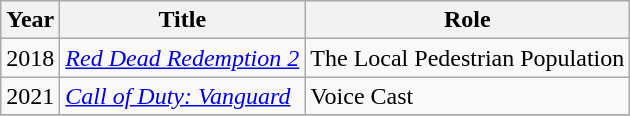<table class="wikitable sortable">
<tr>
<th>Year</th>
<th>Title</th>
<th>Role</th>
</tr>
<tr>
<td>2018</td>
<td><em><a href='#'>Red Dead Redemption 2</a></em></td>
<td>The Local Pedestrian Population</td>
</tr>
<tr>
<td>2021</td>
<td><em><a href='#'>Call of Duty: Vanguard</a></em></td>
<td>Voice Cast</td>
</tr>
<tr>
</tr>
</table>
